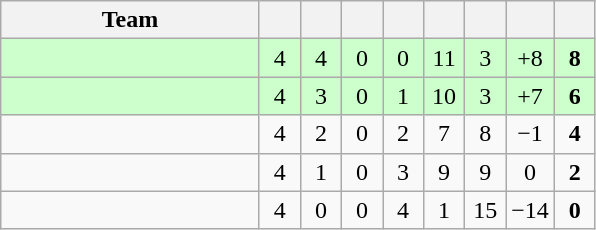<table class="wikitable" style="text-align:center">
<tr>
<th width=165>Team</th>
<th width=20></th>
<th width=20></th>
<th width=20></th>
<th width=20></th>
<th width=20></th>
<th width=20></th>
<th width=20></th>
<th width=20></th>
</tr>
<tr style="background:#cfc;">
<td align=left></td>
<td>4</td>
<td>4</td>
<td>0</td>
<td>0</td>
<td>11</td>
<td>3</td>
<td>+8</td>
<td><strong>8</strong></td>
</tr>
<tr style="background:#cfc;">
<td align=left></td>
<td>4</td>
<td>3</td>
<td>0</td>
<td>1</td>
<td>10</td>
<td>3</td>
<td>+7</td>
<td><strong>6</strong></td>
</tr>
<tr>
<td align=left></td>
<td>4</td>
<td>2</td>
<td>0</td>
<td>2</td>
<td>7</td>
<td>8</td>
<td>−1</td>
<td><strong>4</strong></td>
</tr>
<tr>
<td align=left></td>
<td>4</td>
<td>1</td>
<td>0</td>
<td>3</td>
<td>9</td>
<td>9</td>
<td>0</td>
<td><strong>2</strong></td>
</tr>
<tr>
<td align=left></td>
<td>4</td>
<td>0</td>
<td>0</td>
<td>4</td>
<td>1</td>
<td>15</td>
<td>−14</td>
<td><strong>0</strong></td>
</tr>
</table>
